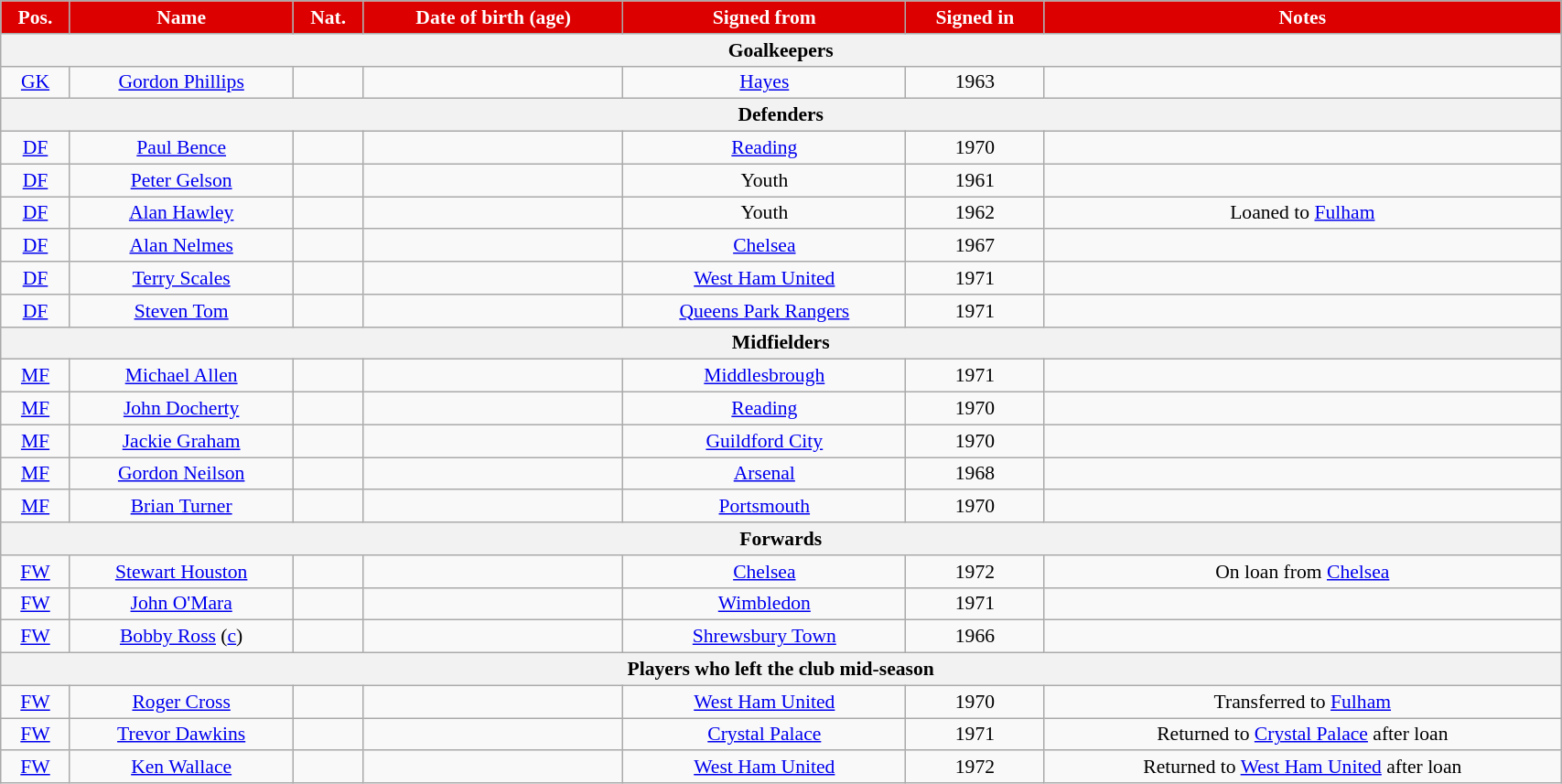<table class="wikitable" style="text-align:center; font-size:90%; width:90%;">
<tr>
<th style="background:#d00; color:white; text-align:center;">Pos.</th>
<th style="background:#d00; color:white; text-align:center;">Name</th>
<th style="background:#d00; color:white; text-align:center;">Nat.</th>
<th style="background:#d00; color:white; text-align:center;">Date of birth (age)</th>
<th style="background:#d00; color:white; text-align:center;">Signed from</th>
<th style="background:#d00; color:white; text-align:center;">Signed in</th>
<th style="background:#d00; color:white; text-align:center;">Notes</th>
</tr>
<tr>
<th colspan="7">Goalkeepers</th>
</tr>
<tr>
<td><a href='#'>GK</a></td>
<td><a href='#'>Gordon Phillips</a></td>
<td></td>
<td></td>
<td><a href='#'>Hayes</a></td>
<td>1963</td>
<td></td>
</tr>
<tr>
<th colspan="7">Defenders</th>
</tr>
<tr>
<td><a href='#'>DF</a></td>
<td><a href='#'>Paul Bence</a></td>
<td></td>
<td></td>
<td><a href='#'>Reading</a></td>
<td>1970</td>
<td></td>
</tr>
<tr>
<td><a href='#'>DF</a></td>
<td><a href='#'>Peter Gelson</a></td>
<td></td>
<td></td>
<td>Youth</td>
<td>1961</td>
<td></td>
</tr>
<tr>
<td><a href='#'>DF</a></td>
<td><a href='#'>Alan Hawley</a></td>
<td></td>
<td></td>
<td>Youth</td>
<td>1962</td>
<td>Loaned to <a href='#'>Fulham</a></td>
</tr>
<tr>
<td><a href='#'>DF</a></td>
<td><a href='#'>Alan Nelmes</a></td>
<td></td>
<td></td>
<td><a href='#'>Chelsea</a></td>
<td>1967</td>
<td></td>
</tr>
<tr>
<td><a href='#'>DF</a></td>
<td><a href='#'>Terry Scales</a></td>
<td></td>
<td></td>
<td><a href='#'>West Ham United</a></td>
<td>1971</td>
<td></td>
</tr>
<tr>
<td><a href='#'>DF</a></td>
<td><a href='#'>Steven Tom</a></td>
<td></td>
<td></td>
<td><a href='#'>Queens Park Rangers</a></td>
<td>1971</td>
<td></td>
</tr>
<tr>
<th colspan="7">Midfielders</th>
</tr>
<tr>
<td><a href='#'>MF</a></td>
<td><a href='#'>Michael Allen</a></td>
<td></td>
<td></td>
<td><a href='#'>Middlesbrough</a></td>
<td>1971</td>
<td></td>
</tr>
<tr>
<td><a href='#'>MF</a></td>
<td><a href='#'>John Docherty</a></td>
<td></td>
<td></td>
<td><a href='#'>Reading</a></td>
<td>1970</td>
<td></td>
</tr>
<tr>
<td><a href='#'>MF</a></td>
<td><a href='#'>Jackie Graham</a></td>
<td></td>
<td></td>
<td><a href='#'>Guildford City</a></td>
<td>1970</td>
<td></td>
</tr>
<tr>
<td><a href='#'>MF</a></td>
<td><a href='#'>Gordon Neilson</a></td>
<td></td>
<td></td>
<td><a href='#'>Arsenal</a></td>
<td>1968</td>
<td></td>
</tr>
<tr>
<td><a href='#'>MF</a></td>
<td><a href='#'>Brian Turner</a></td>
<td></td>
<td></td>
<td><a href='#'>Portsmouth</a></td>
<td>1970</td>
<td></td>
</tr>
<tr>
<th colspan="7">Forwards</th>
</tr>
<tr>
<td><a href='#'>FW</a></td>
<td><a href='#'>Stewart Houston</a></td>
<td></td>
<td></td>
<td><a href='#'>Chelsea</a></td>
<td>1972</td>
<td>On loan from <a href='#'>Chelsea</a></td>
</tr>
<tr>
<td><a href='#'>FW</a></td>
<td><a href='#'>John O'Mara</a></td>
<td></td>
<td></td>
<td><a href='#'>Wimbledon</a></td>
<td>1971</td>
<td></td>
</tr>
<tr>
<td><a href='#'>FW</a></td>
<td><a href='#'>Bobby Ross</a> (<a href='#'>c</a>)</td>
<td></td>
<td></td>
<td><a href='#'>Shrewsbury Town</a></td>
<td>1966</td>
<td></td>
</tr>
<tr>
<th colspan="7">Players who left the club mid-season</th>
</tr>
<tr>
<td><a href='#'>FW</a></td>
<td><a href='#'>Roger Cross</a></td>
<td></td>
<td></td>
<td><a href='#'>West Ham United</a></td>
<td>1970</td>
<td>Transferred to <a href='#'>Fulham</a></td>
</tr>
<tr>
<td><a href='#'>FW</a></td>
<td><a href='#'>Trevor Dawkins</a></td>
<td></td>
<td></td>
<td><a href='#'>Crystal Palace</a></td>
<td>1971</td>
<td>Returned to <a href='#'>Crystal Palace</a> after loan</td>
</tr>
<tr>
<td><a href='#'>FW</a></td>
<td><a href='#'>Ken Wallace</a></td>
<td></td>
<td></td>
<td><a href='#'>West Ham United</a></td>
<td>1972</td>
<td>Returned to <a href='#'>West Ham United</a> after loan</td>
</tr>
</table>
